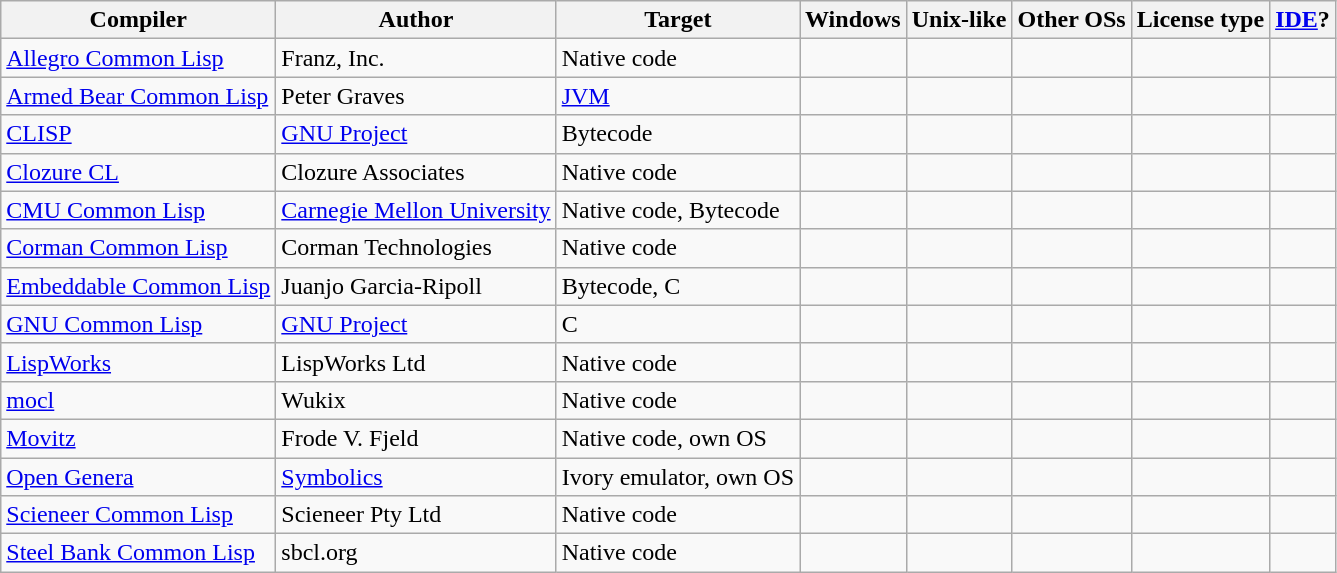<table class="wikitable sortable">
<tr>
<th>Compiler</th>
<th>Author</th>
<th>Target</th>
<th>Windows</th>
<th>Unix-like</th>
<th>Other OSs</th>
<th>License type</th>
<th><a href='#'>IDE</a>?</th>
</tr>
<tr>
<td><a href='#'>Allegro Common Lisp</a></td>
<td>Franz, Inc.</td>
<td>Native code</td>
<td></td>
<td></td>
<td></td>
<td></td>
<td></td>
</tr>
<tr>
<td><a href='#'>Armed Bear Common Lisp</a></td>
<td>Peter Graves</td>
<td><a href='#'>JVM</a></td>
<td></td>
<td></td>
<td></td>
<td></td>
<td></td>
</tr>
<tr>
<td><a href='#'>CLISP</a></td>
<td><a href='#'>GNU Project</a></td>
<td>Bytecode</td>
<td></td>
<td></td>
<td></td>
<td></td>
<td></td>
</tr>
<tr>
<td><a href='#'>Clozure CL</a></td>
<td>Clozure Associates</td>
<td>Native code</td>
<td></td>
<td></td>
<td></td>
<td></td>
<td></td>
</tr>
<tr>
<td><a href='#'>CMU Common Lisp</a></td>
<td><a href='#'>Carnegie Mellon University</a></td>
<td>Native code, Bytecode</td>
<td></td>
<td></td>
<td></td>
<td></td>
<td></td>
</tr>
<tr>
<td><a href='#'>Corman Common Lisp</a></td>
<td>Corman Technologies</td>
<td>Native code</td>
<td></td>
<td></td>
<td></td>
<td></td>
<td></td>
</tr>
<tr>
<td><a href='#'>Embeddable Common Lisp</a></td>
<td>Juanjo Garcia-Ripoll</td>
<td>Bytecode, C</td>
<td></td>
<td></td>
<td></td>
<td></td>
<td></td>
</tr>
<tr>
<td><a href='#'>GNU Common Lisp</a></td>
<td><a href='#'>GNU Project</a></td>
<td>C</td>
<td></td>
<td></td>
<td></td>
<td></td>
<td></td>
</tr>
<tr>
<td><a href='#'>LispWorks</a></td>
<td>LispWorks Ltd</td>
<td>Native code</td>
<td></td>
<td></td>
<td></td>
<td></td>
<td></td>
</tr>
<tr>
<td><a href='#'>mocl</a></td>
<td>Wukix</td>
<td>Native code</td>
<td></td>
<td></td>
<td></td>
<td></td>
<td></td>
</tr>
<tr>
<td><a href='#'>Movitz</a></td>
<td>Frode V. Fjeld</td>
<td>Native code, own OS</td>
<td></td>
<td></td>
<td></td>
<td></td>
<td></td>
</tr>
<tr>
<td><a href='#'>Open Genera</a></td>
<td><a href='#'>Symbolics</a></td>
<td>Ivory emulator, own OS</td>
<td></td>
<td></td>
<td></td>
<td></td>
<td></td>
</tr>
<tr>
<td><a href='#'>Scieneer Common Lisp</a></td>
<td>Scieneer Pty Ltd</td>
<td>Native code</td>
<td></td>
<td></td>
<td></td>
<td></td>
<td></td>
</tr>
<tr>
<td><a href='#'>Steel Bank Common Lisp</a></td>
<td>sbcl.org</td>
<td>Native code</td>
<td></td>
<td></td>
<td></td>
<td></td>
<td></td>
</tr>
</table>
